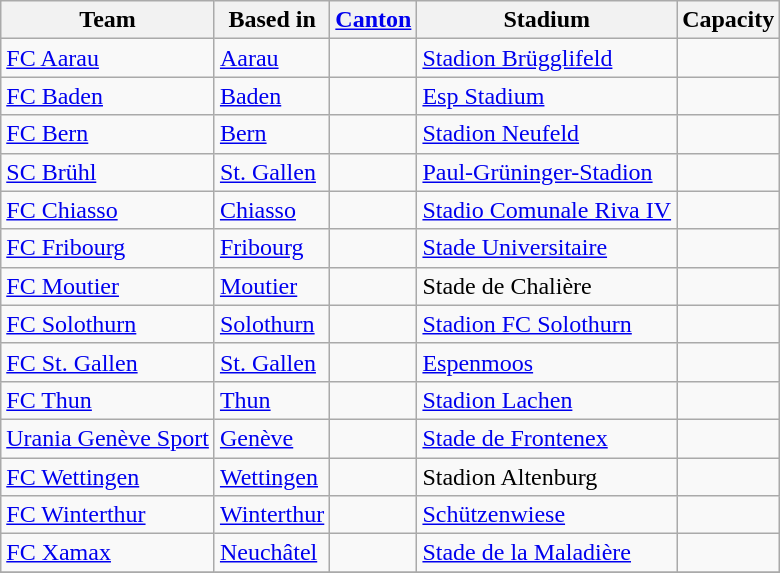<table class="wikitable sortable" style="text-align: left;">
<tr>
<th>Team</th>
<th>Based in</th>
<th><a href='#'>Canton</a></th>
<th>Stadium</th>
<th>Capacity</th>
</tr>
<tr>
<td><a href='#'>FC Aarau</a></td>
<td><a href='#'>Aarau</a></td>
<td></td>
<td><a href='#'>Stadion Brügglifeld</a></td>
<td></td>
</tr>
<tr>
<td><a href='#'>FC Baden</a></td>
<td><a href='#'>Baden</a></td>
<td></td>
<td><a href='#'>Esp Stadium</a></td>
<td></td>
</tr>
<tr>
<td><a href='#'>FC Bern</a></td>
<td><a href='#'>Bern</a></td>
<td></td>
<td><a href='#'>Stadion Neufeld</a></td>
<td></td>
</tr>
<tr>
<td><a href='#'>SC Brühl</a></td>
<td><a href='#'>St. Gallen</a></td>
<td></td>
<td><a href='#'>Paul-Grüninger-Stadion</a></td>
<td></td>
</tr>
<tr>
<td><a href='#'>FC Chiasso</a></td>
<td><a href='#'>Chiasso</a></td>
<td></td>
<td><a href='#'>Stadio Comunale Riva IV</a></td>
<td></td>
</tr>
<tr>
<td><a href='#'>FC Fribourg</a></td>
<td><a href='#'>Fribourg</a></td>
<td></td>
<td><a href='#'>Stade Universitaire</a></td>
<td></td>
</tr>
<tr>
<td><a href='#'>FC Moutier</a></td>
<td><a href='#'>Moutier</a></td>
<td></td>
<td>Stade de Chalière</td>
<td></td>
</tr>
<tr>
<td><a href='#'>FC Solothurn</a></td>
<td><a href='#'>Solothurn</a></td>
<td></td>
<td><a href='#'>Stadion FC Solothurn</a></td>
<td></td>
</tr>
<tr>
<td><a href='#'>FC St. Gallen</a></td>
<td><a href='#'>St. Gallen</a></td>
<td></td>
<td><a href='#'>Espenmoos</a></td>
<td></td>
</tr>
<tr>
<td><a href='#'>FC Thun</a></td>
<td><a href='#'>Thun</a></td>
<td></td>
<td><a href='#'>Stadion Lachen</a></td>
<td></td>
</tr>
<tr>
<td><a href='#'>Urania Genève Sport</a></td>
<td><a href='#'>Genève</a></td>
<td></td>
<td><a href='#'>Stade de Frontenex</a></td>
<td></td>
</tr>
<tr>
<td><a href='#'>FC Wettingen</a></td>
<td><a href='#'>Wettingen</a></td>
<td></td>
<td>Stadion Altenburg</td>
<td></td>
</tr>
<tr>
<td><a href='#'>FC Winterthur</a></td>
<td><a href='#'>Winterthur</a></td>
<td></td>
<td><a href='#'>Schützenwiese</a></td>
<td></td>
</tr>
<tr>
<td><a href='#'>FC Xamax</a></td>
<td><a href='#'>Neuchâtel</a></td>
<td></td>
<td><a href='#'>Stade de la Maladière</a></td>
<td></td>
</tr>
<tr>
</tr>
</table>
